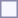<table style="border:1px solid #8888aa; background-color:#f7f8ff; padding:5px; font-size:95%; margin: 0px 12px 12px 0px;">
</table>
